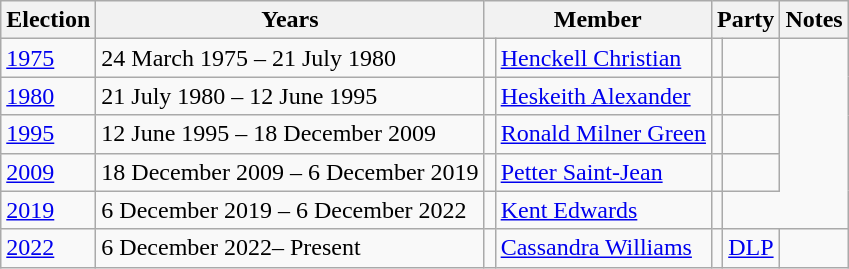<table class="wikitable sortable">
<tr>
<th>Election</th>
<th>Years</th>
<th colspan="2">Member</th>
<th colspan="2">Party</th>
<th>Notes</th>
</tr>
<tr>
<td><a href='#'>1975</a></td>
<td>24 March 1975 – 21 July 1980</td>
<td></td>
<td><a href='#'>Henckell Christian</a></td>
<td></td>
<td></td>
</tr>
<tr>
<td><a href='#'>1980</a></td>
<td>21 July 1980 – 12 June 1995</td>
<td></td>
<td><a href='#'>Heskeith Alexander</a></td>
<td></td>
<td></td>
</tr>
<tr>
<td><a href='#'>1995</a></td>
<td>12 June 1995 – 18 December 2009</td>
<td></td>
<td><a href='#'>Ronald Milner Green</a></td>
<td></td>
<td></td>
</tr>
<tr>
<td><a href='#'>2009</a></td>
<td>18 December 2009 – 6 December 2019</td>
<td></td>
<td><a href='#'>Petter Saint-Jean</a></td>
<td></td>
<td></td>
</tr>
<tr>
<td><a href='#'>2019</a></td>
<td>6 December 2019 – 6 December 2022</td>
<td></td>
<td><a href='#'>Kent Edwards</a></td>
<td></td>
</tr>
<tr>
<td><a href='#'>2022</a></td>
<td>6 December 2022– Present</td>
<td></td>
<td><a href='#'>Cassandra Williams</a></td>
<td></td>
<td><a href='#'>DLP</a></td>
<td></td>
</tr>
</table>
